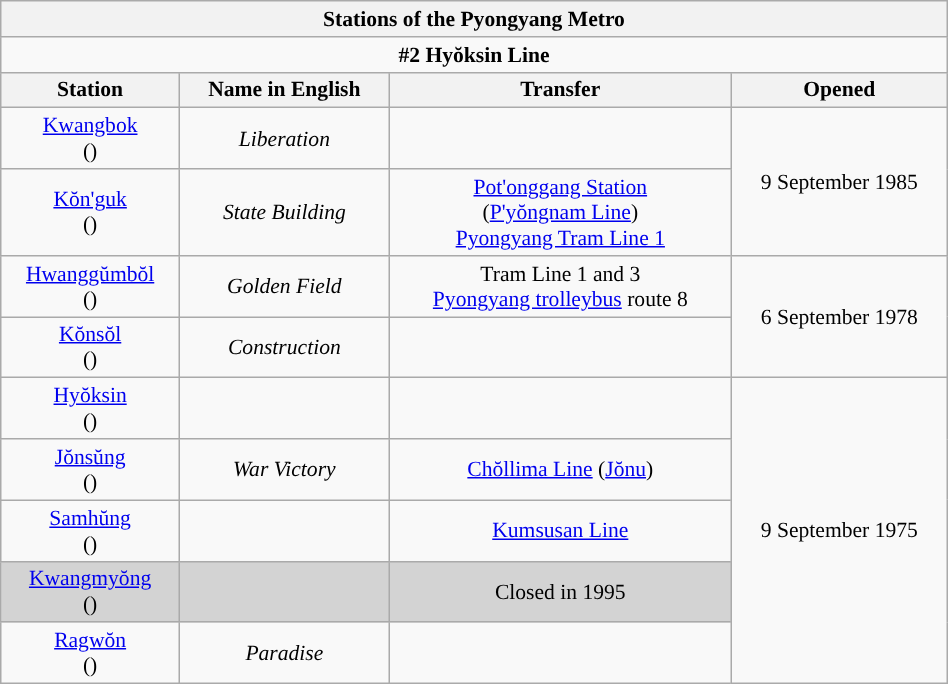<table class="wikitable" style="width:50%; text-align:center; font-size:90%">
<tr>
<th colspan=4>Stations of the Pyongyang Metro</th>
</tr>
<tr>
<td colspan=4 style="background-color:#"><strong>#2 Hyŏksin Line </strong></td>
</tr>
<tr>
<th>Station</th>
<th>Name in English</th>
<th>Transfer</th>
<th>Opened</th>
</tr>
<tr>
<td><a href='#'>Kwangbok</a><br>()</td>
<td><em>Liberation</em></td>
<td></td>
<td rowspan=2>9 September 1985</td>
</tr>
<tr>
<td><a href='#'>Kŏn'guk</a><br>()</td>
<td><em>State Building</em></td>
<td> <a href='#'>Pot'onggang Station</a><br>(<a href='#'>P'yŏngnam Line</a>)<br> <a href='#'>Pyongyang Tram Line 1</a></td>
</tr>
<tr>
<td><a href='#'>Hwanggŭmbŏl</a><br>()</td>
<td><em>Golden Field</em></td>
<td> Tram Line 1 and 3<br><a href='#'>Pyongyang trolleybus</a> route 8</td>
<td rowspan=2>6 September 1978</td>
</tr>
<tr>
<td><a href='#'>Kŏnsŏl</a><br>()</td>
<td><em>Construction</em></td>
<td></td>
</tr>
<tr>
<td><a href='#'>Hyŏksin</a><br>()</td>
<td></td>
<td></td>
<td rowspan=5>9 September 1975</td>
</tr>
<tr>
<td><a href='#'>Jŏnsŭng</a><br>()</td>
<td><em>War Victory</em></td>
<td> <a href='#'>Chŏllima Line</a> (<a href='#'>Jŏnu</a>)</td>
</tr>
<tr>
<td><a href='#'>Samhŭng</a><br>()</td>
<td></td>
<td><a href='#'>Kumsusan Line</a></td>
</tr>
<tr bgcolor="lightgray">
<td><a href='#'>Kwangmyŏng</a><br>()</td>
<td></td>
<td>Closed in 1995</td>
</tr>
<tr>
<td><a href='#'>Ragwŏn</a><br>()</td>
<td><em>Paradise</em></td>
<td></td>
</tr>
</table>
